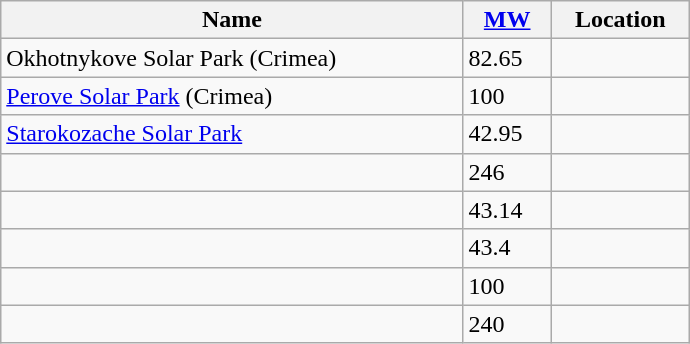<table class="wikitable sortable" style="min-width: 460px;">
<tr>
<th>Name</th>
<th><a href='#'>MW</a></th>
<th>Location</th>
</tr>
<tr>
<td>Okhotnykove Solar Park (Crimea)</td>
<td>82.65</td>
<td></td>
</tr>
<tr>
<td><a href='#'>Perove Solar Park</a> (Crimea)</td>
<td>100</td>
<td></td>
</tr>
<tr>
<td><a href='#'>Starokozache Solar Park</a></td>
<td>42.95</td>
<td></td>
</tr>
<tr>
<td></td>
<td>246</td>
<td></td>
</tr>
<tr>
<td></td>
<td>43.14</td>
<td></td>
</tr>
<tr>
<td></td>
<td>43.4</td>
<td></td>
</tr>
<tr>
<td></td>
<td>100</td>
<td></td>
</tr>
<tr>
<td></td>
<td>240</td>
<td></td>
</tr>
</table>
